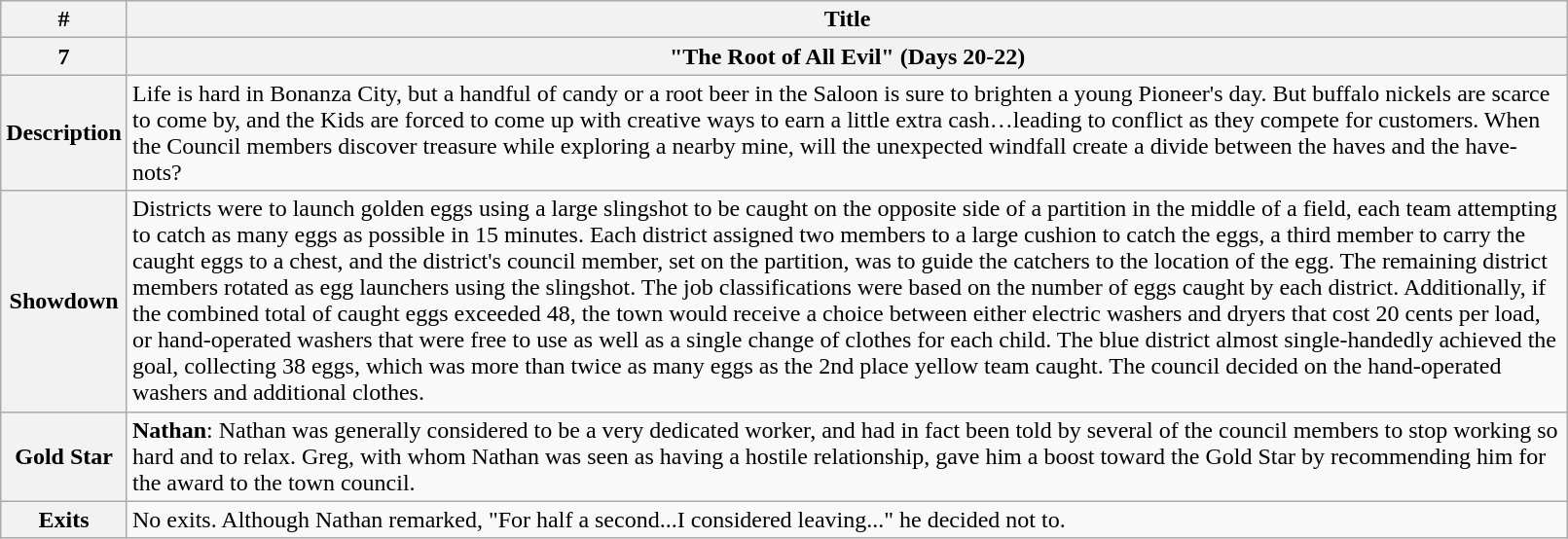<table class="wikitable" width="85%">
<tr>
<th>#</th>
<th>Title</th>
</tr>
<tr>
<th>7</th>
<th>"The Root of All Evil" (Days 20-22)</th>
</tr>
<tr>
<th>Description</th>
<td>Life is hard in Bonanza City, but a handful of candy or a root beer in the Saloon is sure to brighten a young Pioneer's day. But buffalo nickels are scarce to come by, and the Kids are forced to come up with creative ways to earn a little extra cash…leading to conflict as they compete for customers. When the Council members discover treasure while exploring a nearby mine, will the unexpected windfall create a divide between the haves and the have-nots?</td>
</tr>
<tr>
<th>Showdown</th>
<td>Districts were to launch golden eggs using a large slingshot to be caught on the opposite side of a partition in the middle of a field, each team attempting to catch as many eggs as possible in 15 minutes. Each district assigned two members to a large cushion to catch the eggs, a third member to carry the caught eggs to a chest, and the district's council member, set on the partition, was to guide the catchers to the location of the egg. The remaining district members rotated as egg launchers using the slingshot. The job classifications were based on the number of eggs caught by each district. Additionally, if the combined total of caught eggs exceeded 48, the town would receive a choice between either electric washers and dryers that cost 20 cents per load, or hand-operated washers that were free to use as well as a single change of clothes for each child. The blue district almost single-handedly achieved the goal, collecting 38 eggs, which was more than twice as many eggs as the 2nd place yellow team caught. The council decided on the hand-operated washers and additional clothes.</td>
</tr>
<tr>
<th>Gold Star</th>
<td><strong>Nathan</strong>: Nathan was generally considered to be a very dedicated worker, and had in fact been told by several of the council members to stop working so hard and to relax. Greg, with whom Nathan was seen as having a hostile relationship, gave him a boost toward the Gold Star by recommending him for the award to the town council.</td>
</tr>
<tr>
<th>Exits</th>
<td>No exits. Although Nathan remarked, "For half a second...I considered leaving..." he decided not to.</td>
</tr>
</table>
